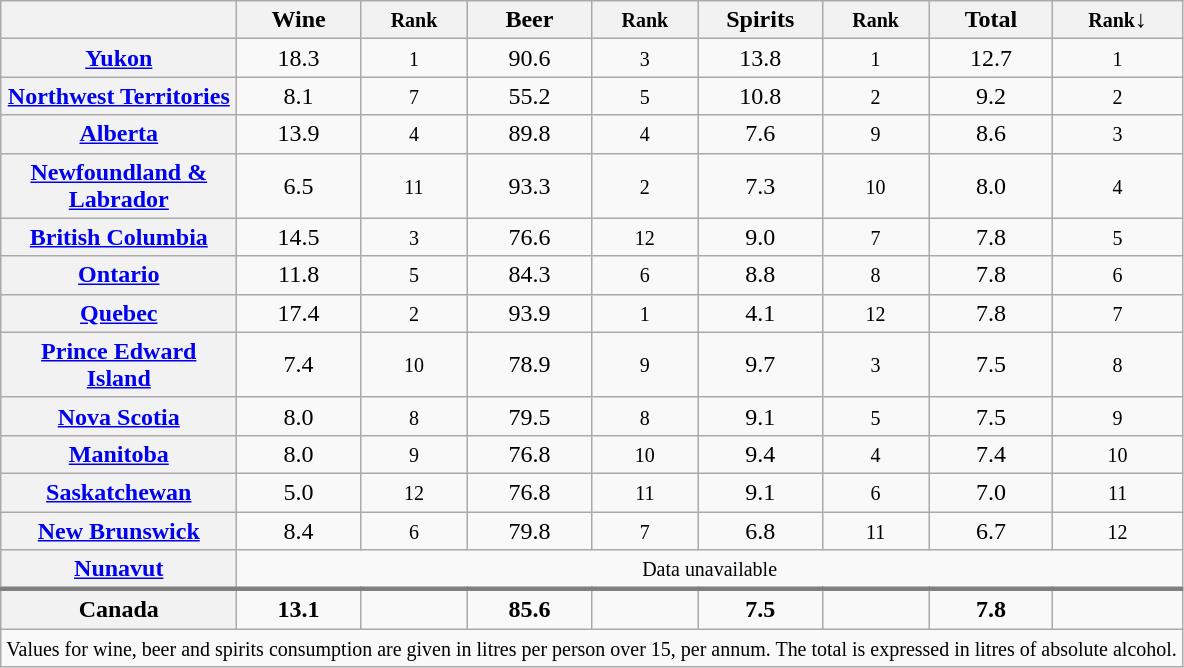<table class="wikitable sortable" style="text-align:center">
<tr>
<th width="150px"></th>
<th width="75px">Wine</th>
<th><small>Rank</small></th>
<th width="75px">Beer</th>
<th><small>Rank</small></th>
<th width="75px">Spirits</th>
<th><small>Rank</small></th>
<th width="75px"><strong>Total</strong></th>
<th><small>Rank</small>↓</th>
</tr>
<tr>
<th><a href='#'>Yukon</a></th>
<td>18.3</td>
<td><small>1</small></td>
<td>90.6</td>
<td><small>3</small></td>
<td>13.8</td>
<td><small>1</small></td>
<td>12.7</td>
<td><small>1</small></td>
</tr>
<tr>
<th><a href='#'>Northwest Territories</a></th>
<td>8.1</td>
<td><small>7</small></td>
<td>55.2</td>
<td><small>5</small></td>
<td>10.8</td>
<td><small>2</small></td>
<td>9.2</td>
<td><small>2</small></td>
</tr>
<tr>
<th><a href='#'>Alberta</a></th>
<td>13.9</td>
<td><small>4</small></td>
<td>89.8</td>
<td><small>4</small></td>
<td>7.6</td>
<td><small>9</small></td>
<td>8.6</td>
<td><small>3</small></td>
</tr>
<tr>
<th><a href='#'>Newfoundland & Labrador</a></th>
<td>6.5</td>
<td><small>11</small></td>
<td>93.3</td>
<td><small>2</small></td>
<td>7.3</td>
<td><small>10</small></td>
<td>8.0</td>
<td><small>4</small></td>
</tr>
<tr>
<th><a href='#'>British Columbia</a></th>
<td>14.5</td>
<td><small>3</small></td>
<td>76.6</td>
<td><small>12</small></td>
<td>9.0</td>
<td><small>7</small></td>
<td>7.8</td>
<td><small>5</small></td>
</tr>
<tr>
<th><a href='#'>Ontario</a></th>
<td>11.8</td>
<td><small>5</small></td>
<td>84.3</td>
<td><small>6</small></td>
<td>8.8</td>
<td><small>8</small></td>
<td>7.8</td>
<td><small>6</small></td>
</tr>
<tr>
<th><a href='#'>Quebec</a></th>
<td>17.4</td>
<td><small>2</small></td>
<td>93.9</td>
<td><small>1</small></td>
<td>4.1</td>
<td><small>12</small></td>
<td>7.8</td>
<td><small>7</small></td>
</tr>
<tr>
<th><a href='#'>Prince Edward Island</a></th>
<td>7.4</td>
<td><small>10</small></td>
<td>78.9</td>
<td><small>9</small></td>
<td>9.7</td>
<td><small>3</small></td>
<td>7.5</td>
<td><small>8</small></td>
</tr>
<tr>
<th><a href='#'>Nova Scotia</a></th>
<td>8.0</td>
<td><small>8</small></td>
<td>79.5</td>
<td><small>8</small></td>
<td>9.1</td>
<td><small>5</small></td>
<td>7.5</td>
<td><small>9</small></td>
</tr>
<tr>
<th><a href='#'>Manitoba</a></th>
<td>8.0</td>
<td><small>9</small></td>
<td>76.8</td>
<td><small>10</small></td>
<td>9.4</td>
<td><small>4</small></td>
<td>7.4</td>
<td><small>10</small></td>
</tr>
<tr>
<th><a href='#'>Saskatchewan</a></th>
<td>5.0</td>
<td><small>12</small></td>
<td>76.8</td>
<td><small>11</small></td>
<td>9.1</td>
<td><small>6</small></td>
<td>7.0</td>
<td><small>11</small></td>
</tr>
<tr>
<th><a href='#'>New Brunswick</a></th>
<td>8.4</td>
<td><small>6</small></td>
<td>79.8</td>
<td><small>7</small></td>
<td>6.8</td>
<td><small>11</small></td>
<td>6.7</td>
<td><small>12</small></td>
</tr>
<tr>
<th><a href='#'>Nunavut</a></th>
<td colspan=8><small>Data unavailable</small></td>
</tr>
<tr style="border-top:3px solid grey;">
<th>Canada</th>
<td><strong>13.1</strong></td>
<td></td>
<td><strong>85.6</strong></td>
<td></td>
<td><strong>7.5</strong></td>
<td></td>
<td><strong>7.8</strong></td>
<td></td>
</tr>
<tr>
<td colspan=9 align=left><small>Values for wine, beer and spirits consumption are given in litres per person over 15, per annum. The total is expressed in litres of absolute alcohol.</small></td>
</tr>
</table>
